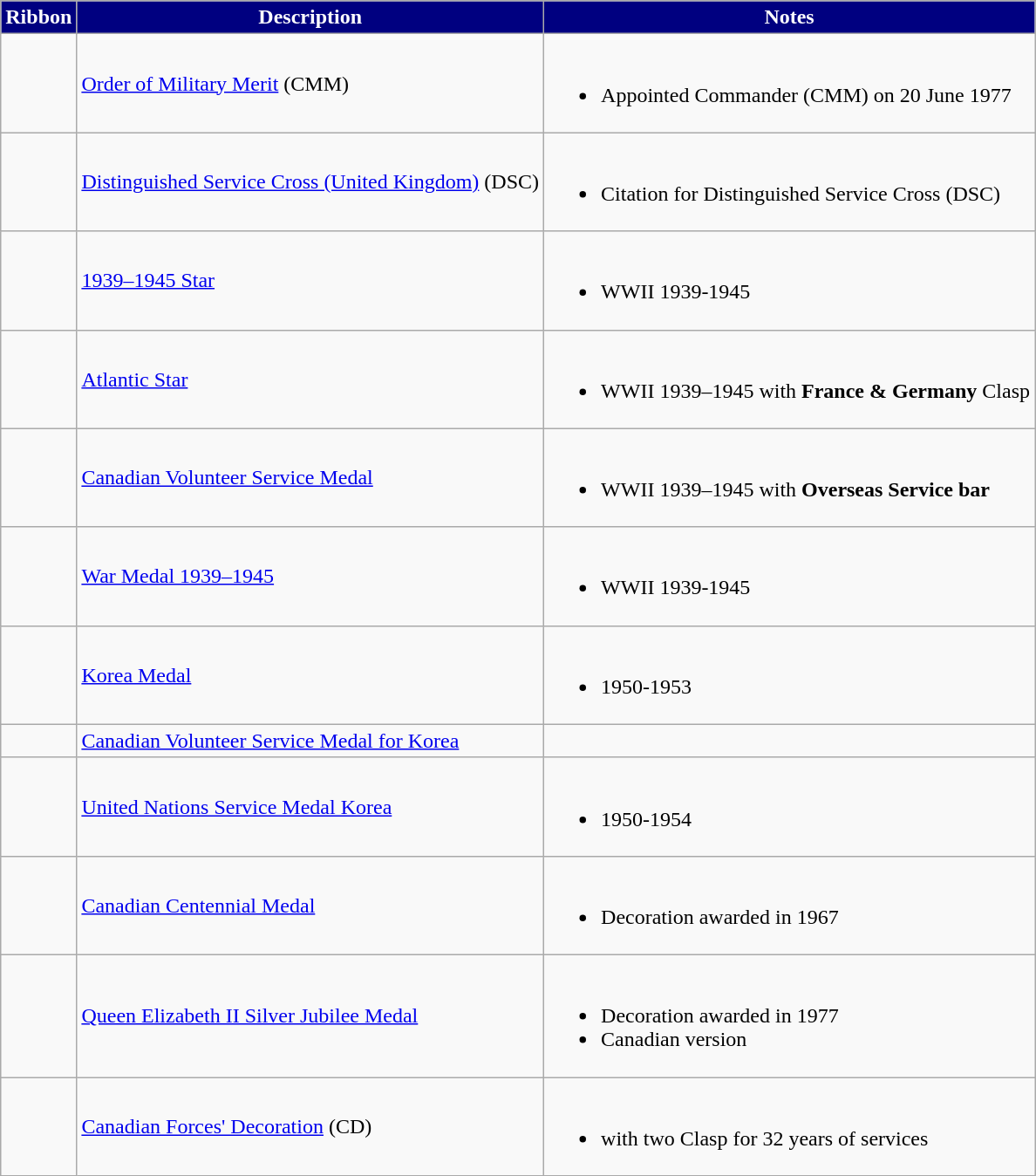<table class="wikitable">
<tr style="background:Navy;color:White" align="center">
<td><strong>Ribbon</strong></td>
<td><strong>Description</strong></td>
<td><strong>Notes</strong></td>
</tr>
<tr>
<td></td>
<td><a href='#'>Order of Military Merit</a> (CMM)</td>
<td><br><ul><li>Appointed Commander (CMM) on 20 June 1977</li></ul></td>
</tr>
<tr>
<td></td>
<td><a href='#'>Distinguished Service Cross (United Kingdom)</a> (DSC)</td>
<td><br><ul><li>Citation for Distinguished Service Cross (DSC)</li></ul></td>
</tr>
<tr>
<td></td>
<td><a href='#'>1939–1945 Star</a></td>
<td><br><ul><li>WWII 1939-1945</li></ul></td>
</tr>
<tr>
<td></td>
<td><a href='#'>Atlantic Star</a></td>
<td><br><ul><li>WWII 1939–1945 with <strong>France & Germany </strong>Clasp</li></ul></td>
</tr>
<tr>
<td></td>
<td><a href='#'>Canadian Volunteer Service Medal</a></td>
<td><br><ul><li>WWII 1939–1945 with <strong>Overseas Service bar</strong></li></ul></td>
</tr>
<tr>
<td></td>
<td><a href='#'>War Medal 1939–1945</a></td>
<td><br><ul><li>WWII 1939-1945</li></ul></td>
</tr>
<tr>
<td></td>
<td><a href='#'>Korea Medal</a></td>
<td><br><ul><li>1950-1953</li></ul></td>
</tr>
<tr>
<td></td>
<td><a href='#'>Canadian Volunteer Service Medal for Korea</a></td>
<td></td>
</tr>
<tr>
<td></td>
<td><a href='#'>United Nations Service Medal Korea</a></td>
<td><br><ul><li>1950-1954</li></ul></td>
</tr>
<tr>
<td></td>
<td><a href='#'>Canadian Centennial Medal</a></td>
<td><br><ul><li>Decoration awarded in 1967</li></ul></td>
</tr>
<tr>
<td></td>
<td><a href='#'>Queen Elizabeth II Silver Jubilee Medal</a></td>
<td><br><ul><li>Decoration awarded in 1977</li><li>Canadian version</li></ul></td>
</tr>
<tr>
<td></td>
<td><a href='#'>Canadian Forces' Decoration</a> (CD)</td>
<td><br><ul><li>with two Clasp for 32 years of services</li></ul></td>
</tr>
</table>
